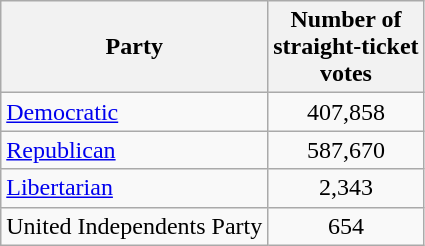<table class="wikitable">
<tr>
<th>Party</th>
<th>Number of<br>straight-ticket<br>votes</th>
</tr>
<tr>
<td><a href='#'>Democratic</a></td>
<td style=text-align:center>407,858</td>
</tr>
<tr>
<td><a href='#'>Republican</a></td>
<td style=text-align:center>587,670</td>
</tr>
<tr>
<td><a href='#'>Libertarian</a></td>
<td style=text-align:center>2,343</td>
</tr>
<tr>
<td>United Independents Party</td>
<td style=text-align:center>654</td>
</tr>
</table>
